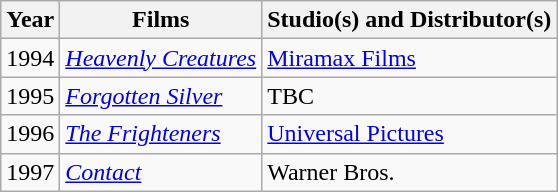<table class="wikitable">
<tr>
<th>Year</th>
<th>Films</th>
<th>Studio(s) and Distributor(s)</th>
</tr>
<tr>
<td>1994</td>
<td><em><a href='#'>Heavenly Creatures</a></em></td>
<td><a href='#'>Miramax Films</a></td>
</tr>
<tr>
<td>1995</td>
<td><em><a href='#'>Forgotten Silver</a></em></td>
<td>TBC</td>
</tr>
<tr>
<td>1996</td>
<td><em><a href='#'>The Frighteners</a></em></td>
<td><a href='#'>Universal Pictures</a></td>
</tr>
<tr>
<td>1997</td>
<td><em><a href='#'>Contact</a></em></td>
<td>Warner Bros.</td>
</tr>
</table>
